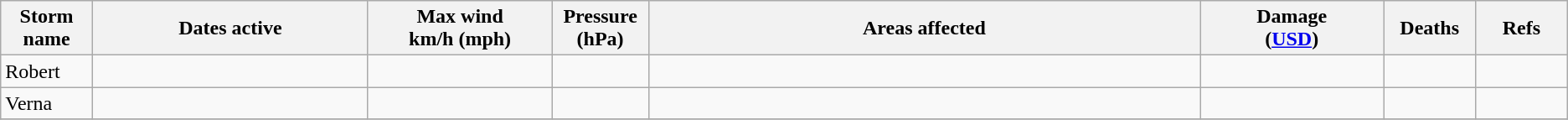<table class="wikitable sortable">
<tr>
<th width="5%">Storm name</th>
<th width="15%">Dates active</th>
<th width="10%">Max wind<br>km/h (mph)</th>
<th width="5%">Pressure<br>(hPa)</th>
<th width="30%">Areas affected</th>
<th width="10%">Damage<br>(<a href='#'>USD</a>)</th>
<th width="5%">Deaths</th>
<th width="5%">Refs</th>
</tr>
<tr>
<td>Robert</td>
<td></td>
<td></td>
<td></td>
<td></td>
<td></td>
<td></td>
<td></td>
</tr>
<tr>
<td>Verna</td>
<td></td>
<td></td>
<td></td>
<td></td>
<td></td>
<td></td>
<td></td>
</tr>
<tr>
</tr>
</table>
